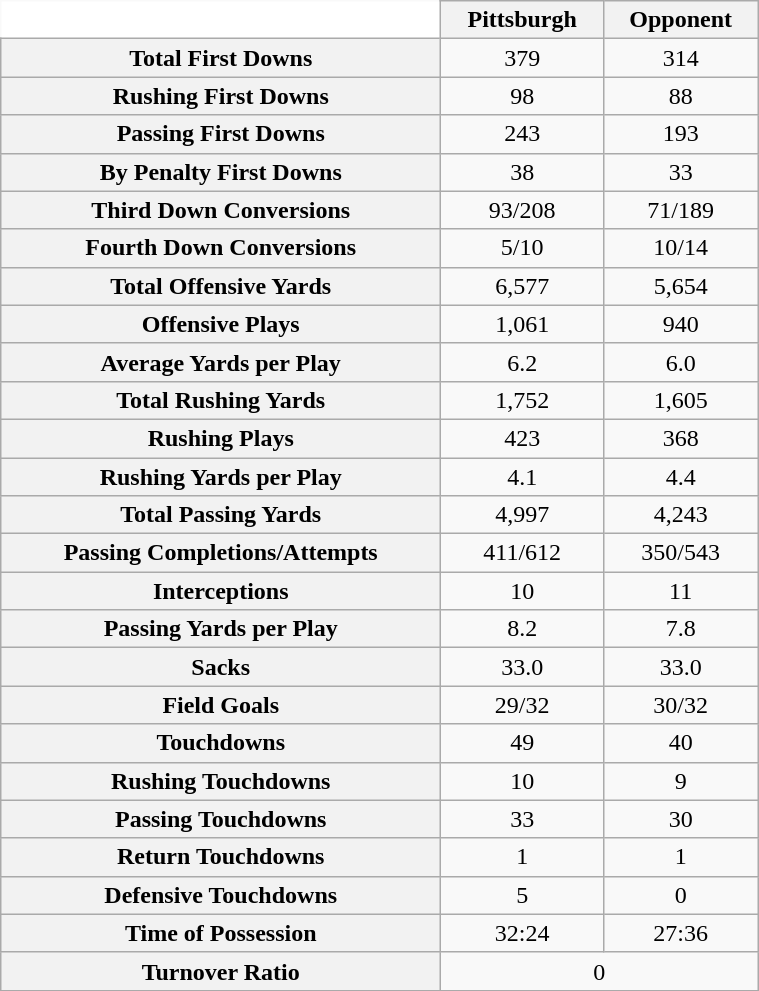<table class="wikitable" style="text-align:center; width:40%; border:0;">
<tr>
<th style="background:white; border:0;"></th>
<th>Pittsburgh</th>
<th>Opponent</th>
</tr>
<tr>
<th>Total First Downs</th>
<td>379</td>
<td>314</td>
</tr>
<tr>
<th>Rushing First Downs</th>
<td>98</td>
<td>88</td>
</tr>
<tr>
<th>Passing First Downs</th>
<td>243</td>
<td>193</td>
</tr>
<tr>
<th>By Penalty First Downs</th>
<td>38</td>
<td>33</td>
</tr>
<tr>
<th>Third Down Conversions</th>
<td>93/208</td>
<td>71/189</td>
</tr>
<tr>
<th>Fourth Down Conversions</th>
<td>5/10</td>
<td>10/14</td>
</tr>
<tr>
<th>Total Offensive Yards</th>
<td>6,577</td>
<td>5,654</td>
</tr>
<tr>
<th>Offensive Plays</th>
<td>1,061</td>
<td>940</td>
</tr>
<tr>
<th>Average Yards per Play</th>
<td>6.2</td>
<td>6.0</td>
</tr>
<tr>
<th>Total Rushing Yards</th>
<td>1,752</td>
<td>1,605</td>
</tr>
<tr>
<th>Rushing Plays</th>
<td>423</td>
<td>368</td>
</tr>
<tr>
<th>Rushing Yards per Play</th>
<td>4.1</td>
<td>4.4</td>
</tr>
<tr>
<th>Total Passing Yards</th>
<td>4,997</td>
<td>4,243</td>
</tr>
<tr>
<th>Passing Completions/Attempts</th>
<td>411/612</td>
<td>350/543</td>
</tr>
<tr>
<th>Interceptions</th>
<td>10</td>
<td>11</td>
</tr>
<tr>
<th>Passing Yards per Play</th>
<td>8.2</td>
<td>7.8</td>
</tr>
<tr>
<th>Sacks</th>
<td>33.0</td>
<td>33.0</td>
</tr>
<tr>
<th>Field Goals</th>
<td>29/32</td>
<td>30/32</td>
</tr>
<tr>
<th>Touchdowns</th>
<td>49</td>
<td>40</td>
</tr>
<tr>
<th>Rushing Touchdowns</th>
<td>10</td>
<td>9</td>
</tr>
<tr>
<th>Passing Touchdowns</th>
<td>33</td>
<td>30</td>
</tr>
<tr>
<th>Return Touchdowns</th>
<td>1</td>
<td>1</td>
</tr>
<tr>
<th>Defensive Touchdowns</th>
<td>5</td>
<td>0</td>
</tr>
<tr>
<th>Time of Possession</th>
<td>32:24</td>
<td>27:36</td>
</tr>
<tr>
<th>Turnover Ratio</th>
<td colspan=2>0</td>
</tr>
</table>
